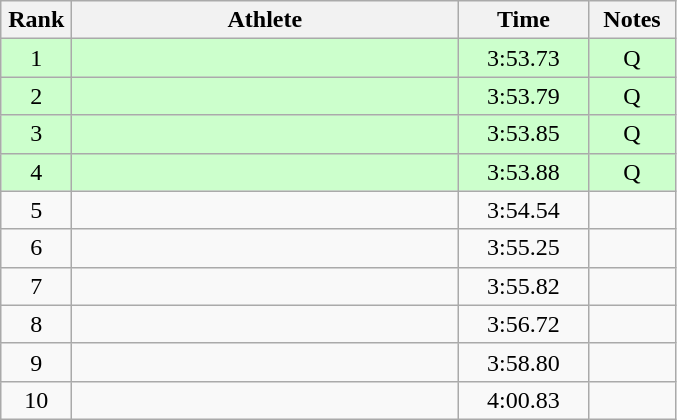<table class="wikitable" style="text-align:center">
<tr>
<th width=40>Rank</th>
<th width=250>Athlete</th>
<th width=80>Time</th>
<th width=50>Notes</th>
</tr>
<tr bgcolor=ccffcc>
<td>1</td>
<td align=left></td>
<td>3:53.73</td>
<td>Q</td>
</tr>
<tr bgcolor=ccffcc>
<td>2</td>
<td align=left></td>
<td>3:53.79</td>
<td>Q</td>
</tr>
<tr bgcolor=ccffcc>
<td>3</td>
<td align=left></td>
<td>3:53.85</td>
<td>Q</td>
</tr>
<tr bgcolor=ccffcc>
<td>4</td>
<td align=left></td>
<td>3:53.88</td>
<td>Q</td>
</tr>
<tr>
<td>5</td>
<td align=left></td>
<td>3:54.54</td>
<td></td>
</tr>
<tr>
<td>6</td>
<td align=left></td>
<td>3:55.25</td>
<td></td>
</tr>
<tr>
<td>7</td>
<td align=left></td>
<td>3:55.82</td>
<td></td>
</tr>
<tr>
<td>8</td>
<td align=left></td>
<td>3:56.72</td>
<td></td>
</tr>
<tr>
<td>9</td>
<td align=left></td>
<td>3:58.80</td>
<td></td>
</tr>
<tr>
<td>10</td>
<td align=left></td>
<td>4:00.83</td>
<td></td>
</tr>
</table>
